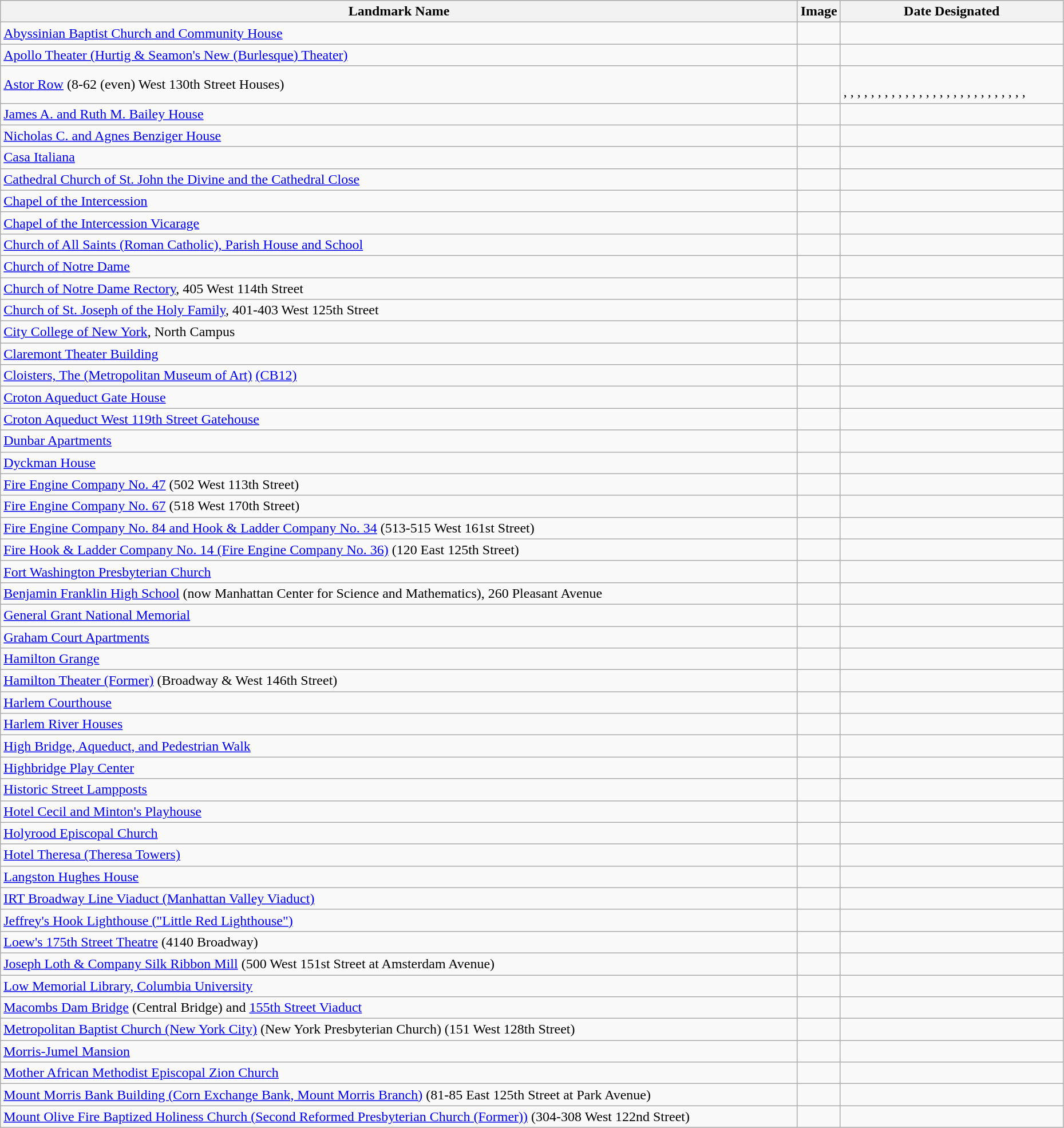<table class="wikitable sortable" style="width:98%">
<tr>
<th width = 75%><strong>Landmark Name</strong></th>
<th width = 4% class="unsortable"><strong>Image</strong></th>
<th><strong>Date Designated</strong></th>
</tr>
<tr>
<td><a href='#'>Abyssinian Baptist Church and Community House</a></td>
<td></td>
<td> </td>
</tr>
<tr>
<td><a href='#'>Apollo Theater (Hurtig & Seamon's New (Burlesque) Theater)</a></td>
<td></td>
<td> </td>
</tr>
<tr>
<td><a href='#'>Astor Row</a> (8-62 (even) West 130th Street Houses)</td>
<td></td>
<td><br>, , , , , , , , , , , , , , , , , , , , , , , , , , , </td>
</tr>
<tr>
<td><a href='#'>James A. and Ruth M. Bailey House</a></td>
<td></td>
<td> </td>
</tr>
<tr>
<td><a href='#'>Nicholas C. and Agnes Benziger House</a></td>
<td></td>
<td> </td>
</tr>
<tr>
<td><a href='#'>Casa Italiana</a></td>
<td></td>
<td> </td>
</tr>
<tr>
<td><a href='#'>Cathedral Church of St. John the Divine and the Cathedral Close</a></td>
<td></td>
<td> </td>
</tr>
<tr>
<td><a href='#'>Chapel of the Intercession</a></td>
<td></td>
<td> </td>
</tr>
<tr>
<td><a href='#'>Chapel of the Intercession Vicarage</a></td>
<td></td>
<td> </td>
</tr>
<tr>
<td><a href='#'>Church of All Saints (Roman Catholic), Parish House and School</a></td>
<td></td>
<td> </td>
</tr>
<tr>
<td><a href='#'>Church of Notre Dame</a></td>
<td></td>
<td> </td>
</tr>
<tr>
<td><a href='#'>Church of Notre Dame Rectory</a>, 405 West 114th Street </td>
<td></td>
<td> </td>
</tr>
<tr>
<td><a href='#'>Church of St. Joseph of the Holy Family</a>, 401-403 West 125th Street</td>
<td></td>
<td> </td>
</tr>
<tr>
<td><a href='#'>City College of New York</a>, North Campus</td>
<td></td>
<td> </td>
</tr>
<tr>
<td><a href='#'>Claremont Theater Building</a></td>
<td></td>
<td> </td>
</tr>
<tr>
<td><a href='#'>Cloisters, The (Metropolitan Museum of Art)</a>  <a href='#'>(CB12)</a></td>
<td></td>
<td> </td>
</tr>
<tr>
<td><a href='#'>Croton Aqueduct Gate House</a></td>
<td></td>
<td> </td>
</tr>
<tr>
<td><a href='#'>Croton Aqueduct West 119th Street Gatehouse</a></td>
<td></td>
<td> </td>
</tr>
<tr>
<td><a href='#'>Dunbar Apartments</a></td>
<td></td>
<td> </td>
</tr>
<tr>
<td><a href='#'>Dyckman House</a></td>
<td></td>
<td> </td>
</tr>
<tr>
<td><a href='#'>Fire Engine Company No. 47</a> (502 West 113th Street)</td>
<td></td>
<td> </td>
</tr>
<tr>
<td><a href='#'>Fire Engine Company No. 67</a> (518 West 170th Street)</td>
<td></td>
<td> </td>
</tr>
<tr>
<td><a href='#'>Fire Engine Company No. 84 and Hook & Ladder Company No. 34</a> (513-515 West 161st Street)</td>
<td></td>
<td> </td>
</tr>
<tr>
<td><a href='#'>Fire Hook & Ladder Company No. 14 (Fire Engine Company No. 36)</a> (120 East 125th Street) </td>
<td></td>
<td> </td>
</tr>
<tr>
<td><a href='#'>Fort Washington Presbyterian Church</a></td>
<td></td>
<td> </td>
</tr>
<tr>
<td><a href='#'>Benjamin Franklin High School</a> (now Manhattan Center for Science and Mathematics), 260 Pleasant Avenue</td>
<td></td>
<td> </td>
</tr>
<tr>
<td><a href='#'>General Grant National Memorial</a></td>
<td></td>
<td> </td>
</tr>
<tr>
<td><a href='#'>Graham Court Apartments</a></td>
<td></td>
<td> </td>
</tr>
<tr>
<td><a href='#'>Hamilton Grange</a></td>
<td></td>
<td> </td>
</tr>
<tr>
<td><a href='#'>Hamilton Theater (Former)</a> (Broadway & West 146th Street) </td>
<td></td>
<td> </td>
</tr>
<tr>
<td><a href='#'>Harlem Courthouse</a></td>
<td></td>
<td> </td>
</tr>
<tr>
<td><a href='#'>Harlem River Houses</a></td>
<td></td>
<td> </td>
</tr>
<tr>
<td><a href='#'>High Bridge, Aqueduct, and Pedestrian Walk</a></td>
<td></td>
<td> </td>
</tr>
<tr>
<td><a href='#'>Highbridge Play Center</a></td>
<td></td>
<td> </td>
</tr>
<tr>
<td><a href='#'>Historic Street Lampposts</a></td>
<td></td>
<td> </td>
</tr>
<tr>
<td><a href='#'>Hotel Cecil and Minton's Playhouse</a></td>
<td></td>
<td> </td>
</tr>
<tr>
<td><a href='#'>Holyrood Episcopal Church</a></td>
<td></td>
<td> </td>
</tr>
<tr>
<td><a href='#'>Hotel Theresa (Theresa Towers)</a></td>
<td></td>
<td> </td>
</tr>
<tr>
<td><a href='#'>Langston Hughes House</a></td>
<td></td>
<td> </td>
</tr>
<tr>
<td><a href='#'>IRT Broadway Line Viaduct (Manhattan Valley Viaduct)</a></td>
<td></td>
<td> </td>
</tr>
<tr>
<td><a href='#'>Jeffrey's Hook Lighthouse ("Little Red Lighthouse")</a></td>
<td></td>
<td> </td>
</tr>
<tr>
<td><a href='#'>Loew's 175th Street Theatre</a> (4140 Broadway)</td>
<td></td>
<td> </td>
</tr>
<tr>
<td><a href='#'>Joseph Loth & Company Silk Ribbon Mill</a> (500 West 151st Street at Amsterdam Avenue) </td>
<td></td>
<td> </td>
</tr>
<tr>
<td><a href='#'>Low Memorial Library, Columbia University</a></td>
<td></td>
<td> </td>
</tr>
<tr>
<td><a href='#'>Macombs Dam Bridge</a> (Central Bridge) and <a href='#'>155th Street Viaduct</a></td>
<td></td>
<td> </td>
</tr>
<tr>
<td><a href='#'>Metropolitan Baptist Church (New York City)</a> (New York Presbyterian Church) (151 West 128th Street)</td>
<td></td>
<td> </td>
</tr>
<tr>
<td><a href='#'>Morris-Jumel Mansion</a></td>
<td></td>
<td> </td>
</tr>
<tr>
<td><a href='#'>Mother African Methodist Episcopal Zion Church</a></td>
<td></td>
<td> </td>
</tr>
<tr>
<td><a href='#'>Mount Morris Bank Building (Corn Exchange Bank, Mount Morris Branch)</a> (81-85 East 125th Street at Park Avenue)</td>
<td></td>
<td> </td>
</tr>
<tr>
<td><a href='#'>Mount Olive Fire Baptized Holiness Church (Second Reformed Presbyterian Church (Former))</a> (304-308 West 122nd Street) </td>
<td></td>
<td> </td>
</tr>
</table>
